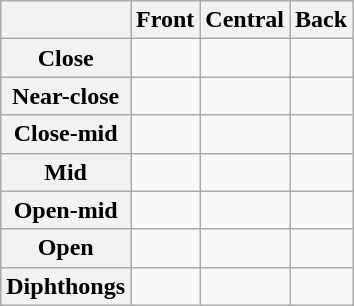<table class="wikitable">
<tr>
<th scope="col"></th>
<th scope="col">Front</th>
<th scope="col">Central</th>
<th scope="col">Back</th>
</tr>
<tr>
<th scope="row">Close</th>
<td></td>
<td></td>
<td></td>
</tr>
<tr>
<th scope="row">Near-close</th>
<td></td>
<td></td>
<td></td>
</tr>
<tr>
<th scope="row">Close-mid</th>
<td></td>
<td></td>
<td></td>
</tr>
<tr>
<th scope="row">Mid</th>
<td></td>
<td></td>
<td></td>
</tr>
<tr>
<th scope="row">Open-mid</th>
<td></td>
<td></td>
<td></td>
</tr>
<tr>
<th scope="row">Open</th>
<td></td>
<td></td>
<td></td>
</tr>
<tr>
<th scope="row">Diphthongs</th>
<td></td>
<td></td>
<td></td>
</tr>
</table>
